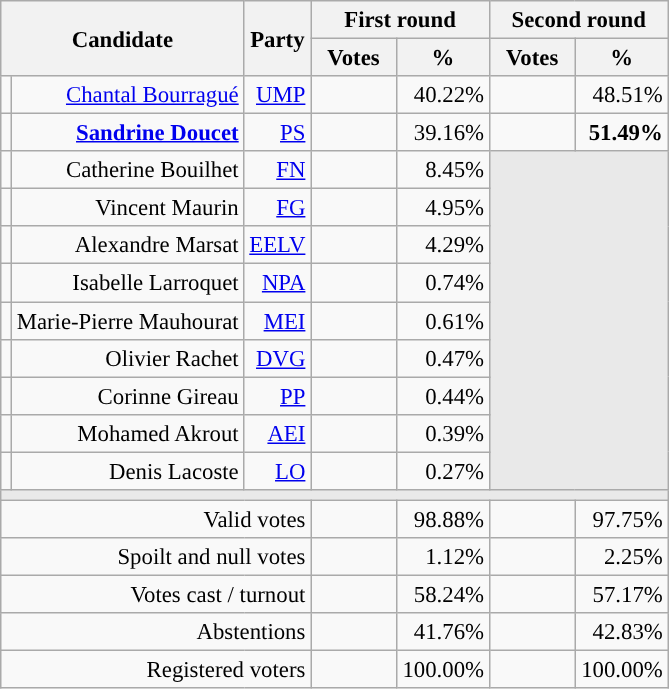<table class="wikitable" style="text-align:right;font-size:95%;">
<tr>
<th rowspan=2 colspan=2>Candidate</th>
<th rowspan=2 colspan=1>Party</th>
<th colspan=2>First round</th>
<th colspan=2>Second round</th>
</tr>
<tr>
<th style="width:50px;">Votes</th>
<th style="width:55px;">%</th>
<th style="width:50px;">Votes</th>
<th style="width:55px;">%</th>
</tr>
<tr>
<td style="color:inherit;background-color:"></td>
<td><a href='#'>Chantal Bourragué</a></td>
<td><a href='#'>UMP</a></td>
<td></td>
<td>40.22%</td>
<td></td>
<td>48.51%</td>
</tr>
<tr>
<td style="color:inherit;background-color:"></td>
<td><strong><a href='#'>Sandrine Doucet</a></strong></td>
<td><a href='#'>PS</a></td>
<td></td>
<td>39.16%</td>
<td><strong></strong></td>
<td><strong>51.49%</strong></td>
</tr>
<tr>
<td style="color:inherit;background-color:"></td>
<td>Catherine Bouilhet</td>
<td><a href='#'>FN</a></td>
<td></td>
<td>8.45%</td>
<td colspan=7 rowspan=9 style="background-color:#E9E9E9;"></td>
</tr>
<tr>
<td style="color:inherit;background-color:"></td>
<td>Vincent Maurin</td>
<td><a href='#'>FG</a></td>
<td></td>
<td>4.95%</td>
</tr>
<tr>
<td style="color:inherit;background-color:"></td>
<td>Alexandre Marsat</td>
<td><a href='#'>EELV</a></td>
<td></td>
<td>4.29%</td>
</tr>
<tr>
<td style="color:inherit;background-color:"></td>
<td>Isabelle Larroquet</td>
<td><a href='#'>NPA</a></td>
<td></td>
<td>0.74%</td>
</tr>
<tr>
<td style="color:inherit;background-color:"></td>
<td>Marie-Pierre Mauhourat</td>
<td><a href='#'>MEI</a></td>
<td></td>
<td>0.61%</td>
</tr>
<tr>
<td style="color:inherit;background-color:"></td>
<td>Olivier Rachet</td>
<td><a href='#'>DVG</a> </td>
<td></td>
<td>0.47%</td>
</tr>
<tr>
<td style="color:inherit;background-color:"></td>
<td>Corinne Gireau</td>
<td><a href='#'>PP</a></td>
<td></td>
<td>0.44%</td>
</tr>
<tr>
<td style="color:inherit;background-color:"></td>
<td>Mohamed Akrout</td>
<td><a href='#'>AEI</a></td>
<td></td>
<td>0.39%</td>
</tr>
<tr>
<td style="color:inherit;background-color:"></td>
<td>Denis Lacoste</td>
<td><a href='#'>LO</a></td>
<td></td>
<td>0.27%</td>
</tr>
<tr>
<td colspan=7 style="background-color:#E9E9E9;"></td>
</tr>
<tr>
<td colspan=3>Valid votes</td>
<td></td>
<td>98.88%</td>
<td></td>
<td>97.75%</td>
</tr>
<tr>
<td colspan=3>Spoilt and null votes</td>
<td></td>
<td>1.12%</td>
<td></td>
<td>2.25%</td>
</tr>
<tr>
<td colspan=3>Votes cast / turnout</td>
<td></td>
<td>58.24%</td>
<td></td>
<td>57.17%</td>
</tr>
<tr>
<td colspan=3>Abstentions</td>
<td></td>
<td>41.76%</td>
<td></td>
<td>42.83%</td>
</tr>
<tr>
<td colspan=3>Registered voters</td>
<td></td>
<td>100.00%</td>
<td></td>
<td>100.00%</td>
</tr>
</table>
